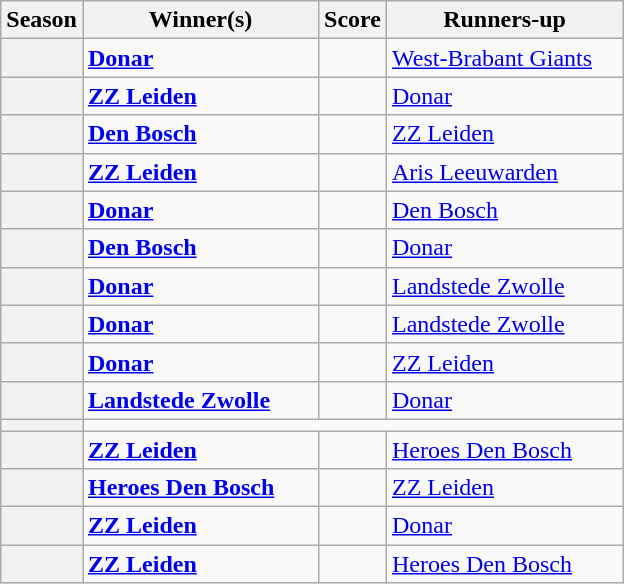<table class="wikitable sortable plainrowheaders">
<tr>
<th scope="col">Season</th>
<th scope="col" width=150>Winner(s)</th>
<th scope="col">Score</th>
<th scope="col" width=150>Runners-up</th>
</tr>
<tr>
<th scope="row"></th>
<td><strong><a href='#'>Donar</a></strong></td>
<td></td>
<td><a href='#'>West-Brabant Giants</a></td>
</tr>
<tr>
<th scope="row"></th>
<td><strong><a href='#'>ZZ Leiden</a></strong></td>
<td></td>
<td><a href='#'>Donar</a></td>
</tr>
<tr>
<th scope="row"></th>
<td><strong><a href='#'>Den Bosch</a></strong></td>
<td></td>
<td><a href='#'>ZZ Leiden</a></td>
</tr>
<tr>
<th scope="row"></th>
<td><strong><a href='#'>ZZ Leiden</a></strong></td>
<td></td>
<td><a href='#'>Aris Leeuwarden</a></td>
</tr>
<tr>
<th scope="row"></th>
<td><strong><a href='#'>Donar</a></strong></td>
<td></td>
<td><a href='#'>Den Bosch</a></td>
</tr>
<tr>
<th scope="row"></th>
<td><strong><a href='#'>Den Bosch</a></strong></td>
<td></td>
<td><a href='#'>Donar</a></td>
</tr>
<tr>
<th scope="row"></th>
<td><strong><a href='#'>Donar</a></strong></td>
<td></td>
<td><a href='#'>Landstede Zwolle</a></td>
</tr>
<tr>
<th scope="row"></th>
<td><strong><a href='#'>Donar</a></strong></td>
<td></td>
<td><a href='#'>Landstede Zwolle</a></td>
</tr>
<tr>
<th scope="row"></th>
<td><strong><a href='#'>Donar</a></strong></td>
<td></td>
<td><a href='#'>ZZ Leiden</a></td>
</tr>
<tr>
<th scope="row"></th>
<td><strong><a href='#'>Landstede Zwolle</a></strong></td>
<td></td>
<td><a href='#'>Donar</a></td>
</tr>
<tr>
<th scope="row"></th>
<td colspan=3></td>
</tr>
<tr>
<th scope="row"></th>
<td><strong><a href='#'>ZZ Leiden</a></strong></td>
<td></td>
<td><a href='#'>Heroes Den Bosch</a></td>
</tr>
<tr>
<th scope="row"></th>
<td><strong><a href='#'>Heroes Den Bosch</a></strong></td>
<td></td>
<td><a href='#'>ZZ Leiden</a></td>
</tr>
<tr>
<th scope="row"></th>
<td><strong><a href='#'>ZZ Leiden</a></strong></td>
<td></td>
<td><a href='#'>Donar</a></td>
</tr>
<tr>
<th scope="row"></th>
<td><strong><a href='#'>ZZ Leiden</a></strong></td>
<td></td>
<td><a href='#'>Heroes Den Bosch</a></td>
</tr>
</table>
